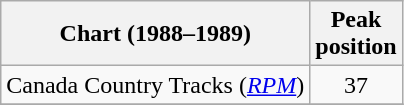<table class="wikitable sortable">
<tr>
<th align="left">Chart (1988–1989)</th>
<th align="center">Peak<br>position</th>
</tr>
<tr>
<td align="left">Canada Country Tracks (<em><a href='#'>RPM</a></em>)</td>
<td align="center">37</td>
</tr>
<tr>
</tr>
</table>
